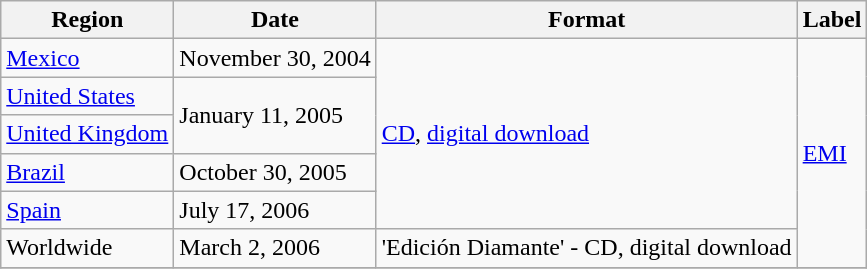<table class="wikitable">
<tr>
<th>Region</th>
<th>Date</th>
<th>Format</th>
<th>Label</th>
</tr>
<tr>
<td><a href='#'>Mexico</a></td>
<td style="text-align:left;">November 30, 2004</td>
<td rowspan="5"><a href='#'>CD</a>, <a href='#'>digital download</a></td>
<td rowspan="6"><a href='#'>EMI</a></td>
</tr>
<tr>
<td><a href='#'>United States</a></td>
<td style="text-align:left;" rowspan="2">January 11, 2005</td>
</tr>
<tr>
<td><a href='#'>United Kingdom</a></td>
</tr>
<tr>
<td><a href='#'>Brazil</a></td>
<td style="text-align:left;">October 30, 2005</td>
</tr>
<tr>
<td><a href='#'>Spain</a></td>
<td style="text-align:left;">July 17, 2006</td>
</tr>
<tr>
<td>Worldwide</td>
<td style="text-align:left;">March 2, 2006</td>
<td>'Edición Diamante' - CD, digital download</td>
</tr>
<tr>
</tr>
</table>
